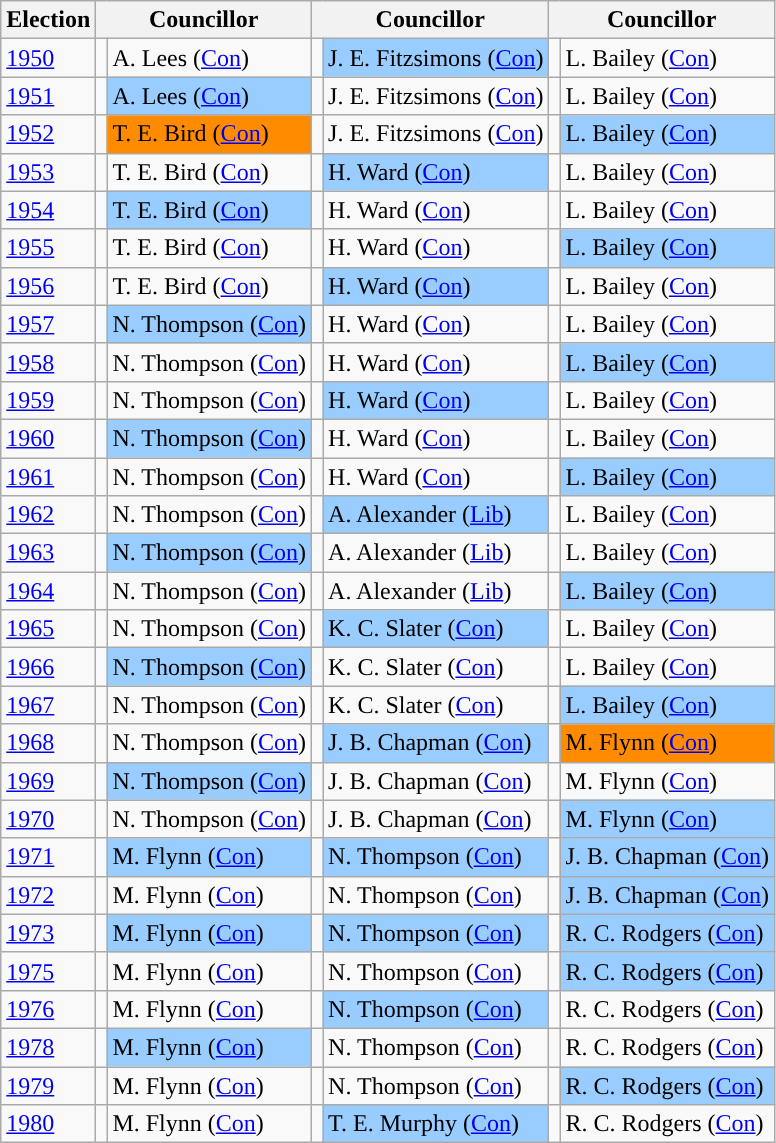<table class="wikitable">
<tr>
<th>Election</th>
<th colspan="2">Councillor</th>
<th colspan="2">Councillor</th>
<th colspan="2">Councillor</th>
</tr>
<tr>
<td><a href='#'>1950</a></td>
<td style="background-color: "></td>
<td>A. Lees (<a href='#'>Con</a>)</td>
<td style="background-color: "></td>
<td bgcolor="#99CCFF">J. E. Fitzsimons (<a href='#'>Con</a>)</td>
<td style="background-color: "></td>
<td>L. Bailey (<a href='#'>Con</a>)</td>
</tr>
<tr>
<td><a href='#'>1951</a></td>
<td style="background-color: "></td>
<td bgcolor="#99CCFF">A. Lees (<a href='#'>Con</a>)</td>
<td style="background-color: "></td>
<td>J. E. Fitzsimons (<a href='#'>Con</a>)</td>
<td style="background-color: "></td>
<td>L. Bailey (<a href='#'>Con</a>)</td>
</tr>
<tr>
<td><a href='#'>1952</a></td>
<td style="background-color: "></td>
<td bgcolor="#FF8C00">T. E. Bird (<a href='#'>Con</a>)</td>
<td style="background-color: "></td>
<td>J. E. Fitzsimons (<a href='#'>Con</a>)</td>
<td style="background-color: "></td>
<td bgcolor="#99CCFF">L. Bailey (<a href='#'>Con</a>)</td>
</tr>
<tr>
<td><a href='#'>1953</a></td>
<td style="background-color: "></td>
<td>T. E. Bird (<a href='#'>Con</a>)</td>
<td style="background-color: "></td>
<td bgcolor="#99CCFF">H. Ward (<a href='#'>Con</a>)</td>
<td style="background-color: "></td>
<td>L. Bailey (<a href='#'>Con</a>)</td>
</tr>
<tr>
<td><a href='#'>1954</a></td>
<td style="background-color: "></td>
<td bgcolor="#99CCFF">T. E. Bird (<a href='#'>Con</a>)</td>
<td style="background-color: "></td>
<td>H. Ward (<a href='#'>Con</a>)</td>
<td style="background-color: "></td>
<td>L. Bailey (<a href='#'>Con</a>)</td>
</tr>
<tr>
<td><a href='#'>1955</a></td>
<td style="background-color: "></td>
<td>T. E. Bird (<a href='#'>Con</a>)</td>
<td style="background-color: "></td>
<td>H. Ward (<a href='#'>Con</a>)</td>
<td style="background-color: "></td>
<td bgcolor="#99CCFF">L. Bailey (<a href='#'>Con</a>)</td>
</tr>
<tr>
<td><a href='#'>1956</a></td>
<td style="background-color: "></td>
<td>T. E. Bird (<a href='#'>Con</a>)</td>
<td style="background-color: "></td>
<td bgcolor="#99CCFF">H. Ward (<a href='#'>Con</a>)</td>
<td style="background-color: "></td>
<td>L. Bailey (<a href='#'>Con</a>)</td>
</tr>
<tr>
<td><a href='#'>1957</a></td>
<td style="background-color: "></td>
<td bgcolor="#99CCFF">N. Thompson (<a href='#'>Con</a>)</td>
<td style="background-color: "></td>
<td>H. Ward (<a href='#'>Con</a>)</td>
<td style="background-color: "></td>
<td>L. Bailey (<a href='#'>Con</a>)</td>
</tr>
<tr>
<td><a href='#'>1958</a></td>
<td style="background-color: "></td>
<td>N. Thompson (<a href='#'>Con</a>)</td>
<td style="background-color: "></td>
<td>H. Ward (<a href='#'>Con</a>)</td>
<td style="background-color: "></td>
<td bgcolor="#99CCFF">L. Bailey (<a href='#'>Con</a>)</td>
</tr>
<tr>
<td><a href='#'>1959</a></td>
<td style="background-color: "></td>
<td>N. Thompson (<a href='#'>Con</a>)</td>
<td style="background-color: "></td>
<td bgcolor="#99CCFF">H. Ward (<a href='#'>Con</a>)</td>
<td style="background-color: "></td>
<td>L. Bailey (<a href='#'>Con</a>)</td>
</tr>
<tr>
<td><a href='#'>1960</a></td>
<td style="background-color: "></td>
<td bgcolor="#99CCFF">N. Thompson (<a href='#'>Con</a>)</td>
<td style="background-color: "></td>
<td>H. Ward (<a href='#'>Con</a>)</td>
<td style="background-color: "></td>
<td>L. Bailey (<a href='#'>Con</a>)</td>
</tr>
<tr>
<td><a href='#'>1961</a></td>
<td style="background-color: "></td>
<td>N. Thompson (<a href='#'>Con</a>)</td>
<td style="background-color: "></td>
<td>H. Ward (<a href='#'>Con</a>)</td>
<td style="background-color: "></td>
<td bgcolor="#99CCFF">L. Bailey (<a href='#'>Con</a>)</td>
</tr>
<tr>
<td><a href='#'>1962</a></td>
<td style="background-color: "></td>
<td>N. Thompson (<a href='#'>Con</a>)</td>
<td style="background-color: "></td>
<td bgcolor="#99CCFF">A. Alexander (<a href='#'>Lib</a>)</td>
<td style="background-color: "></td>
<td>L. Bailey (<a href='#'>Con</a>)</td>
</tr>
<tr>
<td><a href='#'>1963</a></td>
<td style="background-color: "></td>
<td bgcolor="#99CCFF">N. Thompson (<a href='#'>Con</a>)</td>
<td style="background-color: "></td>
<td>A. Alexander (<a href='#'>Lib</a>)</td>
<td style="background-color: "></td>
<td>L. Bailey (<a href='#'>Con</a>)</td>
</tr>
<tr>
<td><a href='#'>1964</a></td>
<td style="background-color: "></td>
<td>N. Thompson (<a href='#'>Con</a>)</td>
<td style="background-color: "></td>
<td>A. Alexander (<a href='#'>Lib</a>)</td>
<td style="background-color: "></td>
<td bgcolor="#99CCFF">L. Bailey (<a href='#'>Con</a>)</td>
</tr>
<tr>
<td><a href='#'>1965</a></td>
<td style="background-color: "></td>
<td>N. Thompson (<a href='#'>Con</a>)</td>
<td style="background-color: "></td>
<td bgcolor="#99CCFF">K. C. Slater (<a href='#'>Con</a>)</td>
<td style="background-color: "></td>
<td>L. Bailey (<a href='#'>Con</a>)</td>
</tr>
<tr>
<td><a href='#'>1966</a></td>
<td style="background-color: "></td>
<td bgcolor="#99CCFF">N. Thompson (<a href='#'>Con</a>)</td>
<td style="background-color: "></td>
<td>K. C. Slater (<a href='#'>Con</a>)</td>
<td style="background-color: "></td>
<td>L. Bailey (<a href='#'>Con</a>)</td>
</tr>
<tr>
<td><a href='#'>1967</a></td>
<td style="background-color: "></td>
<td>N. Thompson (<a href='#'>Con</a>)</td>
<td style="background-color: "></td>
<td>K. C. Slater (<a href='#'>Con</a>)</td>
<td style="background-color: "></td>
<td bgcolor="#99CCFF">L. Bailey (<a href='#'>Con</a>)</td>
</tr>
<tr>
<td><a href='#'>1968</a></td>
<td style="background-color: "></td>
<td>N. Thompson (<a href='#'>Con</a>)</td>
<td style="background-color: "></td>
<td bgcolor="#99CCFF">J. B. Chapman (<a href='#'>Con</a>)</td>
<td style="background-color: "></td>
<td bgcolor="#FF8C00">M. Flynn (<a href='#'>Con</a>)</td>
</tr>
<tr>
<td><a href='#'>1969</a></td>
<td style="background-color: "></td>
<td bgcolor="#99CCFF">N. Thompson (<a href='#'>Con</a>)</td>
<td style="background-color: "></td>
<td>J. B. Chapman (<a href='#'>Con</a>)</td>
<td style="background-color: "></td>
<td>M. Flynn (<a href='#'>Con</a>)</td>
</tr>
<tr>
<td><a href='#'>1970</a></td>
<td style="background-color: "></td>
<td>N. Thompson (<a href='#'>Con</a>)</td>
<td style="background-color: "></td>
<td>J. B. Chapman (<a href='#'>Con</a>)</td>
<td style="background-color: "></td>
<td bgcolor="#99CCFF">M. Flynn (<a href='#'>Con</a>)</td>
</tr>
<tr>
<td><a href='#'>1971</a></td>
<td style="background-color: "></td>
<td bgcolor="#99CCFF">M. Flynn (<a href='#'>Con</a>)</td>
<td style="background-color: "></td>
<td bgcolor="#99CCFF">N. Thompson (<a href='#'>Con</a>)</td>
<td style="background-color: "></td>
<td bgcolor="#99CCFF">J. B. Chapman (<a href='#'>Con</a>)</td>
</tr>
<tr>
<td><a href='#'>1972</a></td>
<td style="background-color: "></td>
<td>M. Flynn (<a href='#'>Con</a>)</td>
<td style="background-color: "></td>
<td>N. Thompson (<a href='#'>Con</a>)</td>
<td style="background-color: "></td>
<td bgcolor="#99CCFF">J. B. Chapman (<a href='#'>Con</a>)</td>
</tr>
<tr>
<td><a href='#'>1973</a></td>
<td style="background-color: "></td>
<td bgcolor="#99CCFF">M. Flynn (<a href='#'>Con</a>)</td>
<td style="background-color: "></td>
<td bgcolor="#99CCFF">N. Thompson (<a href='#'>Con</a>)</td>
<td style="background-color: "></td>
<td bgcolor="#99CCFF">R. C. Rodgers (<a href='#'>Con</a>)</td>
</tr>
<tr>
<td><a href='#'>1975</a></td>
<td style="background-color: "></td>
<td>M. Flynn (<a href='#'>Con</a>)</td>
<td style="background-color: "></td>
<td>N. Thompson (<a href='#'>Con</a>)</td>
<td style="background-color: "></td>
<td bgcolor="#99CCFF">R. C. Rodgers (<a href='#'>Con</a>)</td>
</tr>
<tr>
<td><a href='#'>1976</a></td>
<td style="background-color: "></td>
<td>M. Flynn (<a href='#'>Con</a>)</td>
<td style="background-color: "></td>
<td bgcolor="#99CCFF">N. Thompson (<a href='#'>Con</a>)</td>
<td style="background-color: "></td>
<td>R. C. Rodgers (<a href='#'>Con</a>)</td>
</tr>
<tr>
<td><a href='#'>1978</a></td>
<td style="background-color: "></td>
<td bgcolor="#99CCFF">M. Flynn (<a href='#'>Con</a>)</td>
<td style="background-color: "></td>
<td>N. Thompson (<a href='#'>Con</a>)</td>
<td style="background-color: "></td>
<td>R. C. Rodgers (<a href='#'>Con</a>)</td>
</tr>
<tr>
<td><a href='#'>1979</a></td>
<td style="background-color: "></td>
<td>M. Flynn (<a href='#'>Con</a>)</td>
<td style="background-color: "></td>
<td>N. Thompson (<a href='#'>Con</a>)</td>
<td style="background-color: "></td>
<td bgcolor="#99CCFF">R. C. Rodgers (<a href='#'>Con</a>)</td>
</tr>
<tr>
<td><a href='#'>1980</a></td>
<td style="background-color: "></td>
<td>M. Flynn (<a href='#'>Con</a>)</td>
<td style="background-color: "></td>
<td bgcolor="#99CCFF">T. E. Murphy (<a href='#'>Con</a>)</td>
<td style="background-color: "></td>
<td>R. C. Rodgers (<a href='#'>Con</a>)</td>
</tr>
</table>
